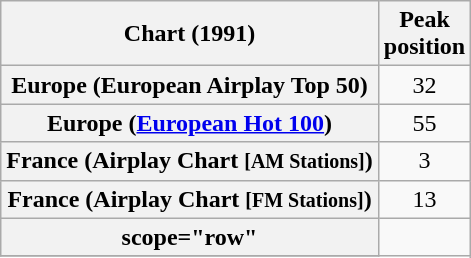<table class="wikitable sortable plainrowheaders">
<tr>
<th>Chart (1991)</th>
<th>Peak<br>position</th>
</tr>
<tr>
<th scope="row">Europe (European Airplay Top 50)</th>
<td align="center">32</td>
</tr>
<tr>
<th scope="row">Europe (<a href='#'>European Hot 100</a>)</th>
<td align="center">55</td>
</tr>
<tr>
<th scope="row">France (Airplay Chart <small>[AM Stations]</small>)</th>
<td align="center">3</td>
</tr>
<tr>
<th scope="row">France (Airplay Chart <small>[FM Stations]</small>)</th>
<td align="center">13</td>
</tr>
<tr>
<th>scope="row"</th>
</tr>
<tr>
</tr>
</table>
